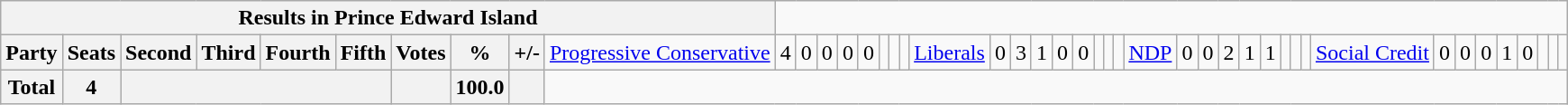<table class="wikitable">
<tr>
<th colspan=11>Results in Prince Edward Island</th>
</tr>
<tr>
<th colspan=2>Party</th>
<th>Seats</th>
<th>Second</th>
<th>Third</th>
<th>Fourth</th>
<th>Fifth</th>
<th>Votes</th>
<th>%</th>
<th>+/-<br></th>
<td><a href='#'>Progressive Conservative</a></td>
<td align="right">4</td>
<td align="right">0</td>
<td align="right">0</td>
<td align="right">0</td>
<td align="right">0</td>
<td align="right"></td>
<td align="right"></td>
<td align="right"><br></td>
<td><a href='#'>Liberals</a></td>
<td align="right">0</td>
<td align="right">3</td>
<td align="right">1</td>
<td align="right">0</td>
<td align="right">0</td>
<td align="right"></td>
<td align="right"></td>
<td align="right"><br></td>
<td><a href='#'>NDP</a></td>
<td align="right">0</td>
<td align="right">0</td>
<td align="right">2</td>
<td align="right">1</td>
<td align="right">1</td>
<td align="right"></td>
<td align="right"></td>
<td align="right"><br></td>
<td><a href='#'>Social Credit</a></td>
<td align="right">0</td>
<td align="right">0</td>
<td align="right">0</td>
<td align="right">1</td>
<td align="right">0</td>
<td align="right"></td>
<td align="right"></td>
<td align="right"></td>
</tr>
<tr>
<th colspan="2">Total</th>
<th>4</th>
<th colspan="4"></th>
<th></th>
<th>100.0</th>
<th></th>
</tr>
</table>
